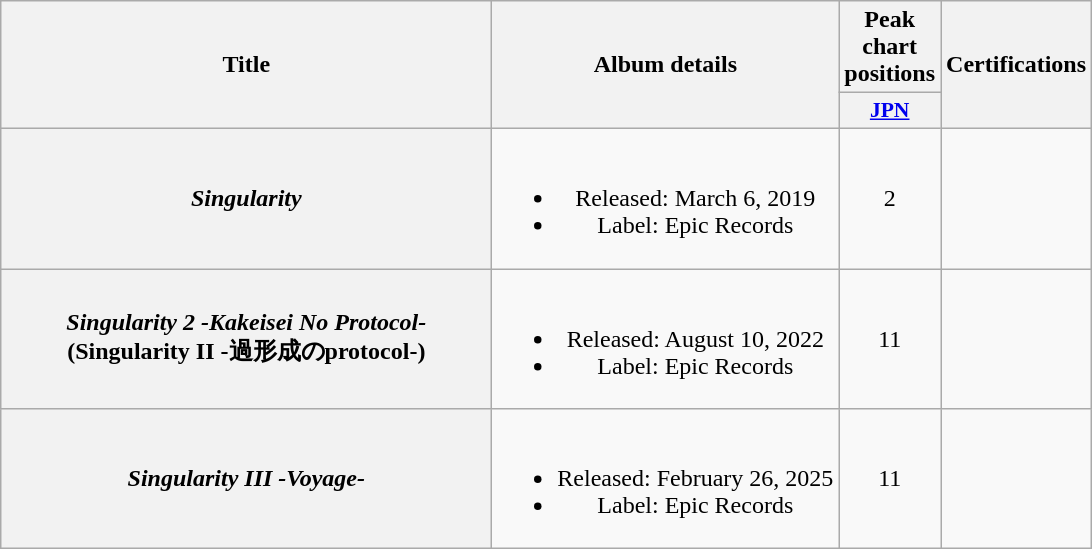<table class="wikitable plainrowheaders" style="text-align:center;">
<tr>
<th rowspan="2" style="width:20em;">Title</th>
<th rowspan="2">Album details</th>
<th colspan="1">Peak chart positions</th>
<th rowspan="2">Certifications</th>
</tr>
<tr>
<th scope="col" style="width:2.5em;font-size:90%;"><a href='#'>JPN</a><br></th>
</tr>
<tr>
<th scope="row"><em>Singularity</em></th>
<td><br><ul><li>Released: March 6, 2019</li><li>Label: Epic Records</li></ul></td>
<td>2</td>
<td></td>
</tr>
<tr>
<th scope="row"><em>Singularity 2 -Kakeisei No Protocol-</em> (Singularity II -過形成のprotocol-)</th>
<td><br><ul><li>Released: August 10, 2022</li><li>Label: Epic Records</li></ul></td>
<td>11</td>
<td></td>
</tr>
<tr>
<th scope="row"><em>Singularity III -Voyage-</em></th>
<td><br><ul><li>Released: February 26, 2025</li><li>Label: Epic Records</li></ul></td>
<td>11</td>
<td></td>
</tr>
</table>
